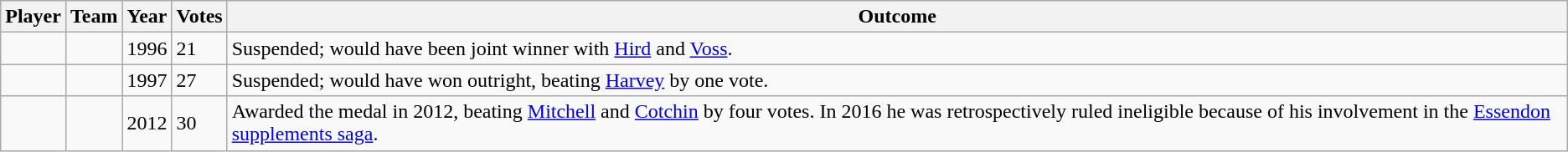<table class="wikitable sortable">
<tr>
<th>Player</th>
<th>Team</th>
<th>Year</th>
<th>Votes</th>
<th>Outcome</th>
</tr>
<tr>
<td></td>
<td></td>
<td>1996</td>
<td>21</td>
<td>Suspended; would have been joint winner with <a href='#'>Hird</a> and <a href='#'>Voss</a>.</td>
</tr>
<tr>
<td></td>
<td></td>
<td>1997</td>
<td>27</td>
<td>Suspended; would have won outright, beating <a href='#'>Harvey</a> by one vote.</td>
</tr>
<tr>
<td></td>
<td></td>
<td>2012</td>
<td>30</td>
<td>Awarded the medal in 2012, beating <a href='#'>Mitchell</a> and <a href='#'>Cotchin</a> by four votes. In 2016 he was retrospectively ruled ineligible because of his involvement in the <a href='#'>Essendon supplements saga</a>.</td>
</tr>
</table>
